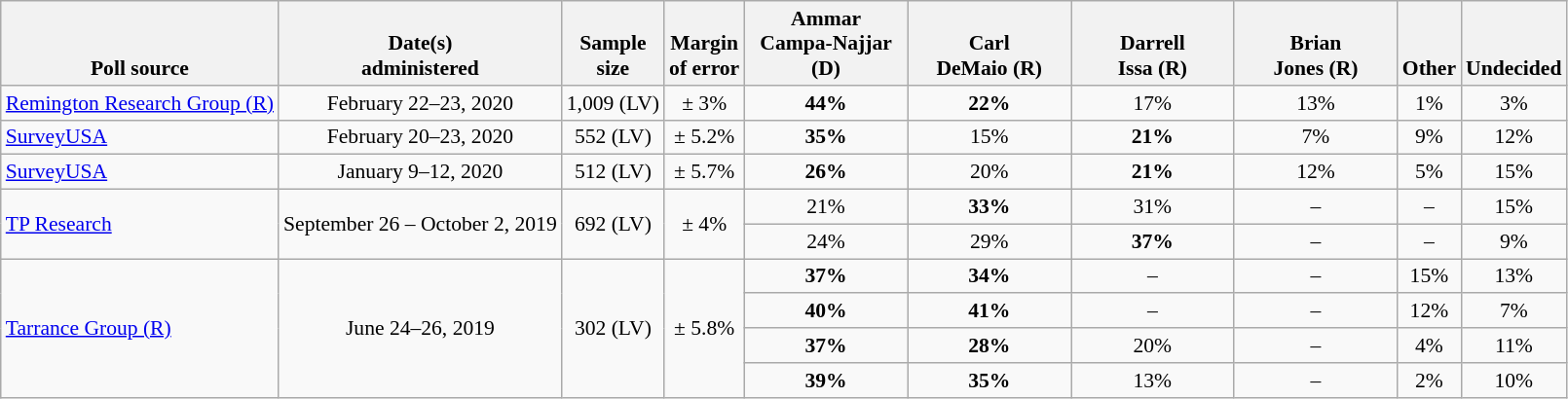<table class="wikitable" style="font-size:90%;text-align:center;">
<tr valign=bottom>
<th>Poll source</th>
<th>Date(s)<br>administered</th>
<th>Sample<br>size</th>
<th>Margin<br>of error</th>
<th style="width:105px;">Ammar<br>Campa-Najjar (D)</th>
<th style="width:105px;">Carl<br>DeMaio (R)</th>
<th style="width:105px;">Darrell<br>Issa (R)</th>
<th style="width:105px;">Brian<br>Jones (R)</th>
<th>Other</th>
<th>Undecided</th>
</tr>
<tr>
<td style="text-align:left;"><a href='#'>Remington Research Group (R)</a></td>
<td>February 22–23, 2020</td>
<td>1,009 (LV)</td>
<td>± 3%</td>
<td><strong>44%</strong></td>
<td><strong>22%</strong></td>
<td>17%</td>
<td>13%</td>
<td>1%</td>
<td>3%</td>
</tr>
<tr>
<td style="text-align:left;"><a href='#'>SurveyUSA</a></td>
<td>February 20–23, 2020</td>
<td>552 (LV)</td>
<td>± 5.2%</td>
<td><strong>35%</strong></td>
<td>15%</td>
<td><strong>21%</strong></td>
<td>7%</td>
<td>9%</td>
<td>12%</td>
</tr>
<tr>
<td style="text-align:left;"><a href='#'>SurveyUSA</a></td>
<td>January 9–12, 2020</td>
<td>512 (LV)</td>
<td>± 5.7%</td>
<td><strong>26%</strong></td>
<td>20%</td>
<td><strong>21%</strong></td>
<td>12%</td>
<td>5%</td>
<td>15%</td>
</tr>
<tr>
<td rowspan=2 style="text-align:left;"><a href='#'>TP Research</a></td>
<td rowspan=2>September 26 – October 2, 2019</td>
<td rowspan=2>692 (LV)</td>
<td rowspan=2>± 4%</td>
<td>21%</td>
<td><strong>33%</strong></td>
<td>31%</td>
<td>–</td>
<td>–</td>
<td>15%</td>
</tr>
<tr>
<td>24%</td>
<td>29%</td>
<td><strong>37%</strong></td>
<td>–</td>
<td>–</td>
<td>9%</td>
</tr>
<tr>
<td rowspan=4 style="text-align:left;"><a href='#'>Tarrance Group (R)</a></td>
<td rowspan=4>June 24–26, 2019</td>
<td rowspan=4>302 (LV)</td>
<td rowspan=4>± 5.8%</td>
<td><strong>37%</strong></td>
<td><strong>34%</strong></td>
<td>–</td>
<td>–</td>
<td>15%</td>
<td>13%</td>
</tr>
<tr>
<td><strong>40%</strong></td>
<td><strong>41%</strong></td>
<td>–</td>
<td>–</td>
<td>12%</td>
<td>7%</td>
</tr>
<tr>
<td><strong>37%</strong></td>
<td><strong>28%</strong></td>
<td>20%</td>
<td>–</td>
<td>4%</td>
<td>11%</td>
</tr>
<tr>
<td><strong>39%</strong></td>
<td><strong>35%</strong></td>
<td>13%</td>
<td>–</td>
<td>2%</td>
<td>10%</td>
</tr>
</table>
